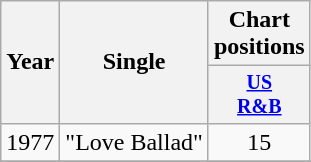<table class="wikitable" style="text-align:center;">
<tr>
<th rowspan="2">Year</th>
<th rowspan="2">Single</th>
<th>Chart positions</th>
</tr>
<tr style="font-size:smaller;">
<th width="40"><a href='#'>US<br>R&B</a></th>
</tr>
<tr>
<td>1977</td>
<td align="left">"Love Ballad"</td>
<td>15</td>
</tr>
<tr>
</tr>
</table>
